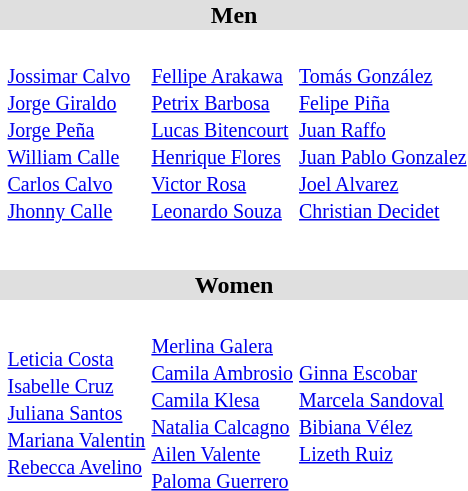<table>
<tr style="background:#dfdfdf;">
<td colspan="4" style="text-align:center;"><strong>Men</strong></td>
</tr>
<tr>
<th scope=row style="text-align:left"></th>
<td><br><small><a href='#'>Jossimar Calvo</a><br><a href='#'>Jorge Giraldo</a><br><a href='#'>Jorge Peña</a><br><a href='#'>William Calle</a><br><a href='#'>Carlos Calvo</a><br><a href='#'>Jhonny Calle</a></small></td>
<td><br><small><a href='#'>Fellipe Arakawa</a><br><a href='#'>Petrix Barbosa</a><br><a href='#'>Lucas Bitencourt</a><br><a href='#'>Henrique Flores</a><br><a href='#'>Victor Rosa</a><br><a href='#'>Leonardo Souza</a></small></td>
<td><br><small><a href='#'>Tomás González</a><br><a href='#'>Felipe Piña</a><br><a href='#'>Juan Raffo</a><br><a href='#'>Juan Pablo Gonzalez</a><br><a href='#'>Joel Alvarez</a><br><a href='#'>Christian Decidet</a></small></td>
</tr>
<tr>
<th scope=row style="text-align:left"></th>
<td></td>
<td></td>
<td></td>
</tr>
<tr>
<th scope=row style="text-align:left"></th>
<td></td>
<td></td>
<td></td>
</tr>
<tr>
<th scope=row style="text-align:left"></th>
<td></td>
<td></td>
<td></td>
</tr>
<tr>
<th scope=row style="text-align:left"></th>
<td></td>
<td></td>
<td></td>
</tr>
<tr>
<th scope=row style="text-align:left"></th>
<td></td>
<td></td>
<td></td>
</tr>
<tr>
<th scope=row style="text-align:left"></th>
<td></td>
<td></td>
<td></td>
</tr>
<tr>
<th scope=row style="text-align:left"></th>
<td></td>
<td></td>
<td></td>
</tr>
<tr style="background:#dfdfdf;">
<td colspan="4" style="text-align:center;"><strong>Women</strong></td>
</tr>
<tr>
<th scope=row style="text-align:left"></th>
<td><br><small><a href='#'>Leticia Costa</a><br><a href='#'>Isabelle Cruz</a><br><a href='#'>Juliana Santos</a><br><a href='#'>Mariana Valentin</a><br><a href='#'>Rebecca Avelino</a></small></td>
<td><br><small><a href='#'>Merlina Galera</a><br><a href='#'>Camila Ambrosio</a><br><a href='#'>Camila Klesa</a><br><a href='#'>Natalia Calcagno</a><br><a href='#'>Ailen Valente</a><br><a href='#'>Paloma Guerrero</a></small></td>
<td><br><small><a href='#'>Ginna Escobar</a><br><a href='#'>Marcela Sandoval</a><br><a href='#'>Bibiana Vélez</a><br><a href='#'>Lizeth Ruiz</a></small></td>
</tr>
<tr>
<th scope=row style="text-align:left"></th>
<td></td>
<td></td>
<td></td>
</tr>
<tr>
<th scope=row style="text-align:left"></th>
<td></td>
<td></td>
<td></td>
</tr>
<tr>
<th scope=row style="text-align:left"></th>
<td></td>
<td></td>
<td></td>
</tr>
<tr>
<th scope=row style="text-align:left"></th>
<td></td>
<td></td>
<td></td>
</tr>
<tr>
<th scope=row style="text-align:left"></th>
<td></td>
<td></td>
<td><br></td>
</tr>
</table>
